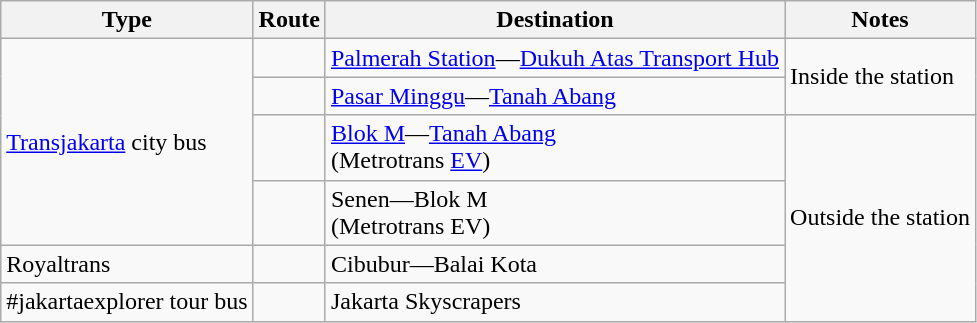<table class="wikitable">
<tr>
<th>Type</th>
<th>Route</th>
<th>Destination</th>
<th>Notes</th>
</tr>
<tr>
<td rowspan="4"><a href='#'>Transjakarta</a> city bus</td>
<td></td>
<td><a href='#'>Palmerah Station</a>—<a href='#'>Dukuh Atas Transport Hub</a></td>
<td rowspan="2">Inside the station</td>
</tr>
<tr>
<td></td>
<td><a href='#'>Pasar Minggu</a>—<a href='#'>Tanah Abang</a></td>
</tr>
<tr>
<td></td>
<td><a href='#'>Blok M</a>—<a href='#'>Tanah Abang</a><br>(Metrotrans <a href='#'>EV</a>)</td>
<td rowspan="4">Outside the station</td>
</tr>
<tr>
<td></td>
<td>Senen—Blok M<br>(Metrotrans EV)</td>
</tr>
<tr>
<td>Royaltrans</td>
<td></td>
<td>Cibubur—Balai Kota</td>
</tr>
<tr>
<td>#jakartaexplorer tour bus</td>
<td></td>
<td>Jakarta Skyscrapers<br><small></small></td>
</tr>
</table>
